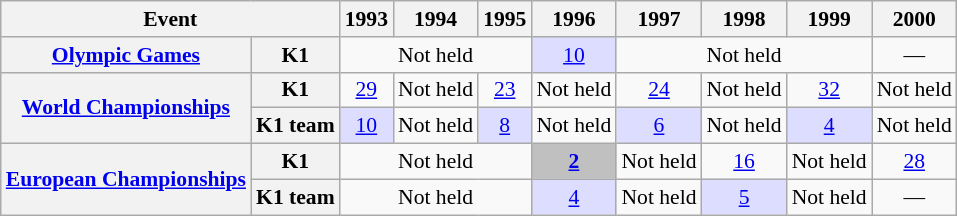<table class="wikitable plainrowheaders" style=font-size:90%>
<tr>
<th scope="col" colspan=2>Event</th>
<th scope="col">1993</th>
<th scope="col">1994</th>
<th scope="col">1995</th>
<th scope="col">1996</th>
<th scope="col">1997</th>
<th scope="col">1998</th>
<th scope="col">1999</th>
<th scope="col">2000</th>
</tr>
<tr style="text-align:center;">
<th scope="row"><a href='#'>Olympic Games</a></th>
<th scope="row">K1</th>
<td colspan=3>Not held</td>
<td style="background:#ddf;"><a href='#'>10</a></td>
<td colspan=3>Not held</td>
<td>—</td>
</tr>
<tr style="text-align:center;">
<th scope="row" rowspan=2><a href='#'>World Championships</a></th>
<th scope="row">K1</th>
<td><a href='#'>29</a></td>
<td>Not held</td>
<td><a href='#'>23</a></td>
<td>Not held</td>
<td><a href='#'>24</a></td>
<td>Not held</td>
<td><a href='#'>32</a></td>
<td>Not held</td>
</tr>
<tr style="text-align:center;">
<th scope="row">K1 team</th>
<td style="background:#ddf;"><a href='#'>10</a></td>
<td>Not held</td>
<td style="background:#ddf;"><a href='#'>8</a></td>
<td>Not held</td>
<td style="background:#ddf;"><a href='#'>6</a></td>
<td>Not held</td>
<td style="background:#ddf;"><a href='#'>4</a></td>
<td>Not held</td>
</tr>
<tr style="text-align:center;">
<th scope="row" rowspan=2><a href='#'>European Championships</a></th>
<th scope="row">K1</th>
<td colspan=3>Not held</td>
<td style="background:silver;"><a href='#'><strong>2</strong></a></td>
<td>Not held</td>
<td><a href='#'>16</a></td>
<td>Not held</td>
<td><a href='#'>28</a></td>
</tr>
<tr style="text-align:center;">
<th scope="row">K1 team</th>
<td colspan=3>Not held</td>
<td style="background:#ddf;"><a href='#'>4</a></td>
<td>Not held</td>
<td style="background:#ddf;"><a href='#'>5</a></td>
<td>Not held</td>
<td>—</td>
</tr>
</table>
